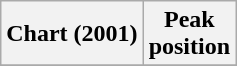<table class="wikitable plainrowheaders">
<tr>
<th scope="col">Chart (2001)</th>
<th scope="col">Peak<br>position</th>
</tr>
<tr>
</tr>
</table>
